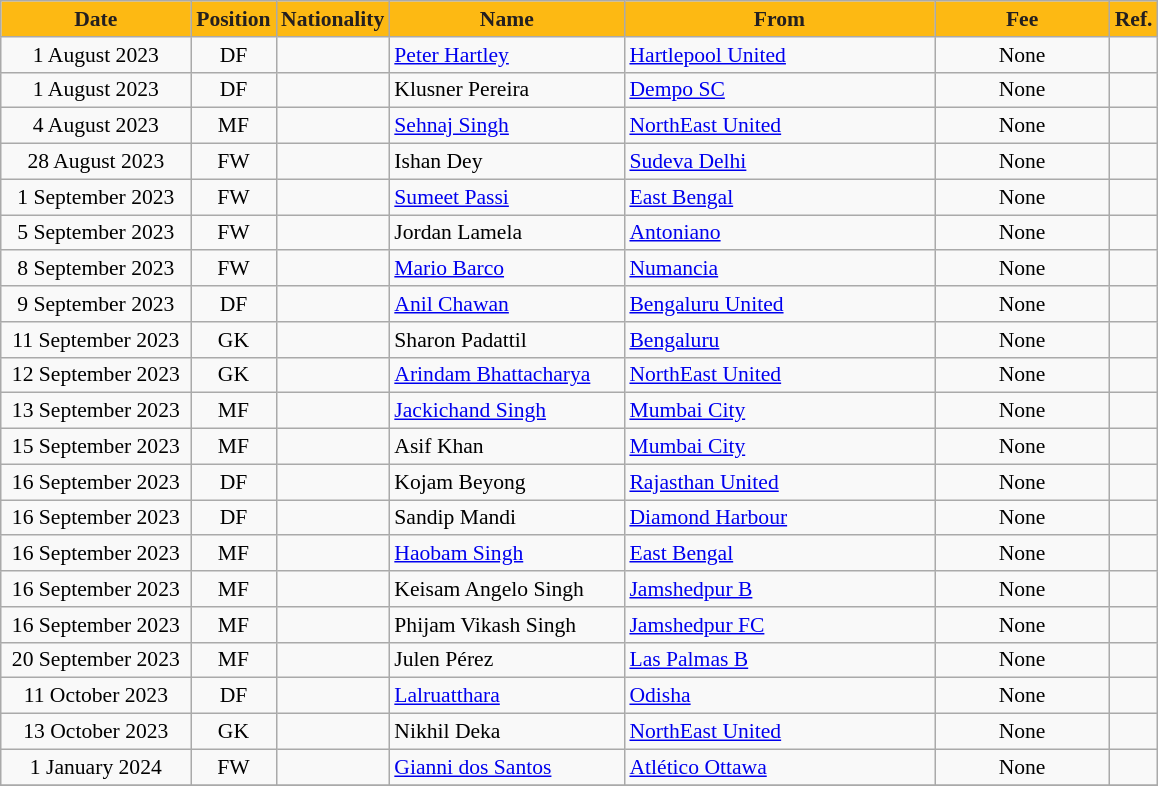<table class="wikitable"  style="text-align:center; font-size:90%; ">
<tr>
<th style="background:#FDB913; color:#231F20; width:120px;">Date</th>
<th style="background:#FDB913; color:#231F20; width:50px;">Position</th>
<th style="background:#FDB913; color:#231F20; width:50px;">Nationality</th>
<th style="background:#FDB913; color:#231F20; width:150px;">Name</th>
<th style="background:#FDB913; color:#231F20; width:200px;">From</th>
<th style="background:#FDB913; color:#231F20; width:110px;">Fee</th>
<th style="background:#FDB913; color:#231F20; width:25px;">Ref.</th>
</tr>
<tr>
<td>1 August 2023</td>
<td style="text-align:center;">DF</td>
<td style="text-align:left;"></td>
<td style="text-align:left;"><a href='#'>Peter Hartley</a></td>
<td style="text-align:left;"> <a href='#'>Hartlepool United</a></td>
<td>None</td>
<td></td>
</tr>
<tr>
<td>1 August 2023</td>
<td style="text-align:center;">DF</td>
<td style="text-align:left;"></td>
<td style="text-align:left;">Klusner Pereira</td>
<td style="text-align:left;"> <a href='#'>Dempo SC</a></td>
<td>None</td>
</tr>
<tr>
<td>4 August 2023</td>
<td style="text-align:center;">MF</td>
<td style="text-align:left;"></td>
<td style="text-align:left;"><a href='#'>Sehnaj Singh</a></td>
<td style="text-align:left;"> <a href='#'>NorthEast United</a></td>
<td>None</td>
<td></td>
</tr>
<tr>
<td>28 August 2023</td>
<td>FW</td>
<td style="text-align:left;"></td>
<td style="text-align:left;">Ishan Dey</td>
<td style="text-align:left;"> <a href='#'>Sudeva Delhi</a></td>
<td>None</td>
<td></td>
</tr>
<tr>
<td>1 September 2023</td>
<td style="text-align:center;">FW</td>
<td style="text-align:left;"></td>
<td style="text-align:left;"><a href='#'>Sumeet Passi</a></td>
<td style="text-align:left;"> <a href='#'>East Bengal</a></td>
<td>None</td>
<td></td>
</tr>
<tr>
<td>5 September 2023</td>
<td style="text-align:center;">FW</td>
<td style="text-align:left;"></td>
<td style="text-align:left;">Jordan Lamela</td>
<td style="text-align:left;"> <a href='#'>Antoniano</a></td>
<td>None</td>
<td></td>
</tr>
<tr>
<td>8 September 2023</td>
<td style="text-align:center;">FW</td>
<td style="text-align:left;"></td>
<td style="text-align:left;"><a href='#'>Mario Barco</a></td>
<td style="text-align:left;"> <a href='#'>Numancia</a></td>
<td>None</td>
<td></td>
</tr>
<tr>
<td>9 September 2023</td>
<td style="text-align:center;">DF</td>
<td style="text-align:left;"></td>
<td style="text-align:left;"><a href='#'>Anil Chawan</a></td>
<td style="text-align:left;"> <a href='#'>Bengaluru United</a></td>
<td>None</td>
<td></td>
</tr>
<tr>
<td>11 September 2023</td>
<td style="text-align:center;">GK</td>
<td style="text-align:left;"></td>
<td style="text-align:left;">Sharon Padattil</td>
<td style="text-align:left;"> <a href='#'>Bengaluru</a></td>
<td>None</td>
<td></td>
</tr>
<tr>
<td>12 September 2023</td>
<td style="text-align:center;">GK</td>
<td style="text-align:left;"></td>
<td style="text-align:left;"><a href='#'>Arindam Bhattacharya</a></td>
<td style="text-align:left;"> <a href='#'>NorthEast United</a></td>
<td>None</td>
<td></td>
</tr>
<tr>
<td>13 September 2023</td>
<td style="text-align:center;">MF</td>
<td style="text-align:left;"></td>
<td style="text-align:left;"><a href='#'>Jackichand Singh</a></td>
<td style="text-align:left;"> <a href='#'>Mumbai City</a></td>
<td>None</td>
<td></td>
</tr>
<tr>
<td>15 September 2023</td>
<td style="text-align:center;">MF</td>
<td style="text-align:left;"></td>
<td style="text-align:left;">Asif Khan</td>
<td style="text-align:left;"> <a href='#'>Mumbai City</a></td>
<td>None</td>
<td></td>
</tr>
<tr>
<td>16 September 2023</td>
<td style="text-align:center;">DF</td>
<td style="text-align:left;"></td>
<td style="text-align:left;">Kojam Beyong</td>
<td style="text-align:left;"> <a href='#'>Rajasthan United</a></td>
<td>None</td>
<td></td>
</tr>
<tr>
<td>16 September 2023</td>
<td style="text-align:center;">DF</td>
<td style="text-align:left;"></td>
<td style="text-align:left;">Sandip Mandi</td>
<td style="text-align:left;"> <a href='#'>Diamond Harbour</a></td>
<td>None</td>
<td></td>
</tr>
<tr>
<td>16 September 2023</td>
<td style="text-align:center;">MF</td>
<td style="text-align:left;"></td>
<td style="text-align:left;"><a href='#'>Haobam Singh</a></td>
<td style="text-align:left;"> <a href='#'>East Bengal</a></td>
<td>None</td>
<td></td>
</tr>
<tr>
<td>16 September 2023</td>
<td style="text-align:center;">MF</td>
<td style="text-align:left;"></td>
<td style="text-align:left;">Keisam Angelo Singh</td>
<td style="text-align:left;"> <a href='#'>Jamshedpur B</a></td>
<td>None</td>
<td></td>
</tr>
<tr>
<td>16 September 2023</td>
<td style="text-align:center;">MF</td>
<td style="text-align:left;"></td>
<td style="text-align:left;">Phijam Vikash Singh</td>
<td style="text-align:left;"> <a href='#'>Jamshedpur FC </a></td>
<td>None</td>
<td></td>
</tr>
<tr>
<td>20 September 2023</td>
<td style="text-align:center;">MF</td>
<td style="text-align:left;"></td>
<td style="text-align:left;">Julen Pérez</td>
<td style="text-align:left;"> <a href='#'>Las Palmas B</a></td>
<td>None</td>
<td></td>
</tr>
<tr>
<td>11 October 2023</td>
<td style="text-align:center;">DF</td>
<td style="text-align:left;"></td>
<td style="text-align:left;"><a href='#'>Lalruatthara</a></td>
<td style="text-align:left;"> <a href='#'>Odisha</a></td>
<td>None</td>
<td></td>
</tr>
<tr>
<td>13 October 2023</td>
<td style="text-align:center;">GK</td>
<td style="text-align:left;"></td>
<td style="text-align:left;">Nikhil Deka</td>
<td style="text-align:left;"> <a href='#'>NorthEast United</a></td>
<td>None</td>
<td></td>
</tr>
<tr>
<td>1 January 2024</td>
<td style="text-align:center;">FW</td>
<td style="text-align:left;"> </td>
<td style="text-align:left;"><a href='#'>Gianni dos Santos</a></td>
<td style="text-align:left;"> <a href='#'>Atlético Ottawa</a></td>
<td>None</td>
<td></td>
</tr>
<tr>
</tr>
</table>
